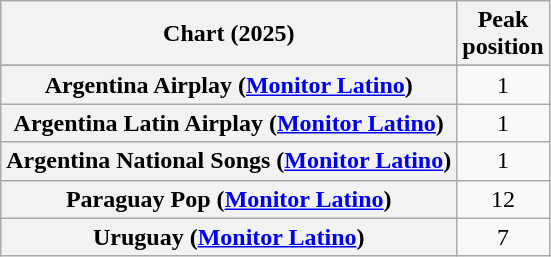<table class="wikitable sortable plainrowheaders" style="text-align:center">
<tr>
<th scope="col">Chart (2025)</th>
<th scope="col">Peak<br>position</th>
</tr>
<tr>
</tr>
<tr>
<th scope="row">Argentina Airplay (<a href='#'>Monitor Latino</a>)</th>
<td>1</td>
</tr>
<tr>
<th scope="row">Argentina Latin Airplay (<a href='#'>Monitor Latino</a>)</th>
<td>1</td>
</tr>
<tr>
<th scope="row">Argentina National Songs (<a href='#'>Monitor Latino</a>)</th>
<td>1</td>
</tr>
<tr>
<th scope="row">Paraguay Pop (<a href='#'>Monitor Latino</a>)</th>
<td>12</td>
</tr>
<tr>
<th scope="row">Uruguay (<a href='#'>Monitor Latino</a>)</th>
<td>7</td>
</tr>
</table>
